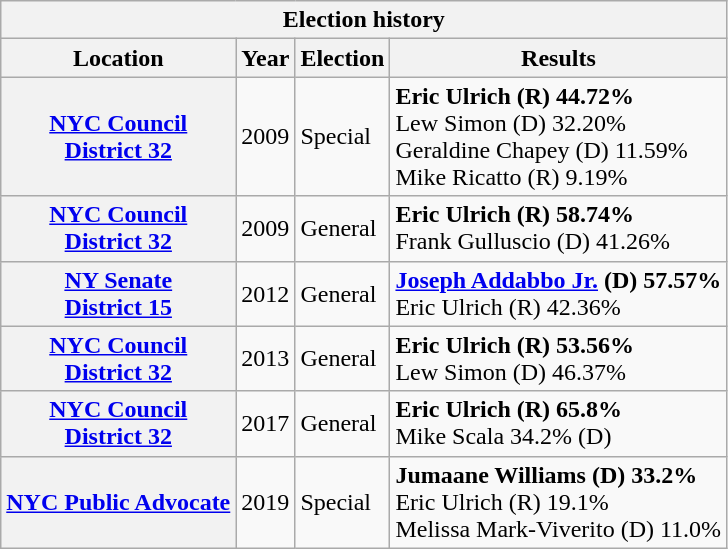<table class="wikitable collapsible">
<tr valign=bottom>
<th colspan=4>Election history</th>
</tr>
<tr valign=bottom>
<th>Location</th>
<th>Year</th>
<th>Election</th>
<th>Results</th>
</tr>
<tr>
<th><a href='#'>NYC Council<br>District 32</a></th>
<td>2009</td>
<td>Special</td>
<td><strong> Eric Ulrich (R) 44.72%</strong><br>Lew Simon (D) 32.20%<br>Geraldine Chapey (D) 11.59%<br>Mike Ricatto (R) 9.19%</td>
</tr>
<tr>
<th><a href='#'>NYC Council<br>District 32</a></th>
<td>2009</td>
<td>General</td>
<td><strong> Eric Ulrich (R) 58.74%</strong><br>Frank Gulluscio (D) 41.26%</td>
</tr>
<tr>
<th><a href='#'>NY Senate<br>District 15</a></th>
<td>2012</td>
<td>General</td>
<td><strong> <a href='#'>Joseph Addabbo Jr.</a> (D) 57.57%</strong><br>Eric Ulrich (R) 42.36%</td>
</tr>
<tr>
<th><a href='#'>NYC Council<br>District 32</a></th>
<td>2013</td>
<td>General</td>
<td><strong> Eric Ulrich (R) 53.56%</strong><br>Lew Simon (D) 46.37%</td>
</tr>
<tr>
<th><a href='#'>NYC Council<br>District 32</a></th>
<td>2017</td>
<td>General</td>
<td><strong> Eric Ulrich (R) 65.8% </strong><br>Mike Scala 34.2% (D)</td>
</tr>
<tr>
<th><a href='#'>NYC Public Advocate</a></th>
<td>2019</td>
<td>Special</td>
<td><strong> Jumaane Williams (D) 33.2%</strong><br>Eric Ulrich (R) 19.1%<br>Melissa Mark-Viverito (D) 11.0%</td>
</tr>
</table>
